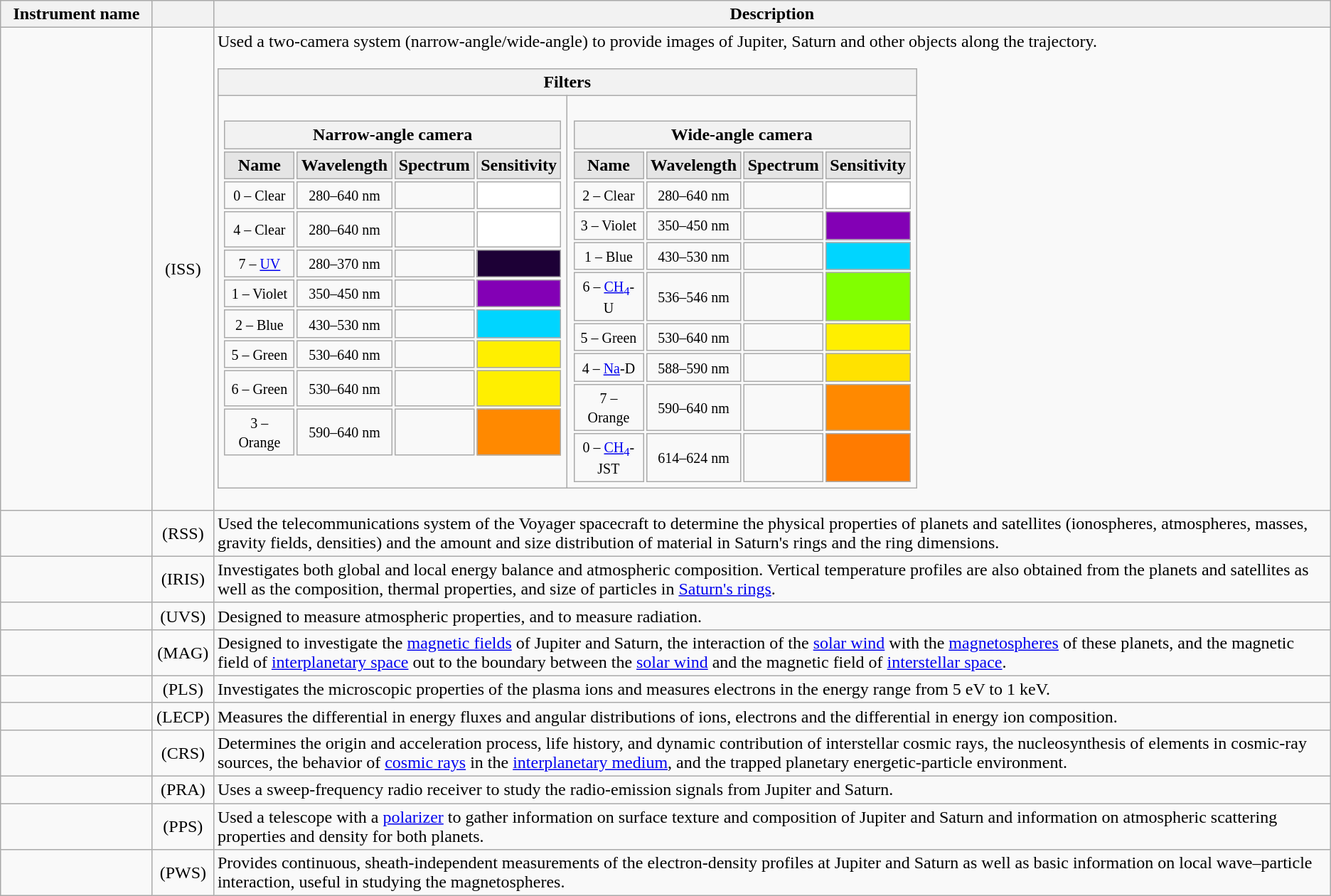<table class="wikitable" style="text-align:center;">
<tr>
<th scope="col" style="width:135px;">Instrument name</th>
<th scope="col" style="width:50px;"></th>
<th>Description</th>
</tr>
<tr>
<td></td>
<td>(ISS)</td>
<td style="text-align:left;">Used a two-camera system (narrow-angle/wide-angle) to provide images of Jupiter, Saturn and other objects along the trajectory.<br><table class="wikitable collapsible">
<tr>
<th colspan="2">Filters</th>
</tr>
<tr>
<td style="vertical-align:top;"><br><table style="text-align:center; width:320px;">
<tr>
<th colspan="4" scope="col">Narrow-angle camera</th>
</tr>
<tr>
<th scope="col" style="background:#e5e5e5; width:60px;">Name</th>
<th scope="col" style="background:#e5e5e5;">Wavelength</th>
<th scope="col" style="background:#e5e5e5;">Spectrum</th>
<th scope="col" style="background:#e5e5e5;">Sensitivity</th>
</tr>
<tr>
<td><small>0 – Clear</small></td>
<td><small>280–640 nm</small></td>
<td></td>
<td style="background:#fff;"></td>
</tr>
<tr>
<td style="text-align:center; height:25px;"><small>4 – Clear</small></td>
<td><small>280–640 nm</small></td>
<td></td>
<td style="background:#fff;"></td>
</tr>
<tr>
<td><small>7 – <a href='#'>UV</a></small></td>
<td><small>280–370 nm</small></td>
<td></td>
<td style="background:#1d0036;"></td>
</tr>
<tr>
<td><small>1 – Violet</small></td>
<td><small>350–450 nm</small></td>
<td></td>
<td style="background:#8300b5;"></td>
</tr>
<tr>
<td><small>2 – Blue</small></td>
<td><small>430–530 nm</small></td>
<td></td>
<td style="background:#00d5ff;"></td>
</tr>
<tr>
<td><small>5 – Green</small></td>
<td><small>530–640 nm</small></td>
<td></td>
<td style="background:#ffef00;"></td>
</tr>
<tr>
<td style="text-align:center; height:25px;"><small>6 – Green</small></td>
<td><small>530–640 nm</small></td>
<td></td>
<td style="background:#ffef00;"></td>
</tr>
<tr>
<td><small>3 – Orange</small></td>
<td><small>590–640 nm</small></td>
<td></td>
<td style="background:#ff8900;"></td>
</tr>
</table>
</td>
<td style="vertical-align:top;"><br><table style="text-align:center; width:320px;">
<tr>
<th colspan="4" scope="col">Wide-angle camera</th>
</tr>
<tr>
<th scope="col" style="background:#e5e5e5; width:60px;">Name</th>
<th scope="col" style="background:#e5e5e5;">Wavelength</th>
<th scope="col" style="background:#e5e5e5;">Spectrum</th>
<th scope="col" style="background:#e5e5e5;">Sensitivity</th>
</tr>
<tr>
<td><small>2 – Clear</small></td>
<td><small>280–640 nm</small></td>
<td></td>
<td style="background:#fff;"></td>
</tr>
<tr>
<td><small>3 – Violet</small></td>
<td><small>350–450 nm</small></td>
<td></td>
<td style="background:#8300b5;"></td>
</tr>
<tr>
<td><small>1 – Blue</small></td>
<td><small>430–530 nm</small></td>
<td></td>
<td style="background:#00d5ff;"></td>
</tr>
<tr>
<td><small>6 – <a href='#'>CH<sub>4</sub></a>-U</small></td>
<td><small>536–546 nm</small></td>
<td></td>
<td style="background:#81ff00;"></td>
</tr>
<tr>
<td><small>5 – Green</small></td>
<td><small>530–640 nm</small></td>
<td></td>
<td style="background:#ffef00;"></td>
</tr>
<tr>
<td><small>4 – <a href='#'>Na</a>-D</small></td>
<td><small>588–590 nm</small></td>
<td></td>
<td style="background:#ffe200;"></td>
</tr>
<tr>
<td><small>7 – Orange</small></td>
<td><small>590–640 nm</small></td>
<td></td>
<td style="background:#ff8900;"></td>
</tr>
<tr>
<td><small>0 – <a href='#'>CH<sub>4</sub></a>-JST</small></td>
<td><small>614–624 nm</small></td>
<td></td>
<td style="background:#ff7b00;"></td>
</tr>
</table>
</td>
</tr>
</table>
</td>
</tr>
<tr>
<td></td>
<td>(RSS)</td>
<td style="text-align:left;">Used the telecommunications system of the Voyager spacecraft to determine the physical properties of planets and satellites (ionospheres, atmospheres, masses, gravity fields, densities) and the amount and size distribution of material in Saturn's rings and the ring dimensions.<br></td>
</tr>
<tr>
<td></td>
<td>(IRIS)</td>
<td style="text-align:left;">Investigates both global and local energy balance and atmospheric composition. Vertical temperature profiles are also obtained from the planets and satellites as well as the composition, thermal properties, and size of particles in <a href='#'>Saturn's rings</a>.<br></td>
</tr>
<tr>
<td></td>
<td>(UVS)</td>
<td style="text-align:left;">Designed to measure atmospheric properties, and to measure radiation.<br></td>
</tr>
<tr>
<td></td>
<td>(MAG)</td>
<td style="text-align:left;">Designed to investigate the <a href='#'>magnetic fields</a> of Jupiter and Saturn, the interaction of the <a href='#'>solar wind</a> with the <a href='#'>magnetospheres</a> of these planets, and the magnetic field of <a href='#'>interplanetary space</a> out to the boundary between the <a href='#'>solar wind</a> and the magnetic field of <a href='#'>interstellar space</a>.<br></td>
</tr>
<tr>
<td></td>
<td>(PLS)</td>
<td style="text-align:left;">Investigates the microscopic properties of the plasma ions and measures electrons in the energy range from 5 eV to 1 keV.<br></td>
</tr>
<tr>
<td></td>
<td>(LECP)</td>
<td style="text-align:left;">Measures the differential in energy fluxes and angular distributions of ions, electrons and the differential in energy ion composition.<br></td>
</tr>
<tr>
<td></td>
<td>(CRS)</td>
<td style="text-align:left;">Determines the origin and acceleration process, life history, and dynamic contribution of interstellar cosmic rays, the nucleosynthesis of elements in cosmic-ray sources, the behavior of <a href='#'>cosmic rays</a> in the <a href='#'>interplanetary medium</a>, and the trapped planetary energetic-particle environment.<br></td>
</tr>
<tr>
<td></td>
<td>(PRA)</td>
<td style="text-align:left;">Uses a sweep-frequency radio receiver to study the radio-emission signals from Jupiter and Saturn.<br></td>
</tr>
<tr>
<td></td>
<td>(PPS)</td>
<td style="text-align:left;">Used a telescope with a <a href='#'>polarizer</a> to gather information on surface texture and composition of Jupiter and Saturn and information on atmospheric scattering properties and density for both planets.<br></td>
</tr>
<tr>
<td></td>
<td>(PWS)</td>
<td style="text-align:left;">Provides continuous, sheath-independent measurements of the electron-density profiles at Jupiter and Saturn as well as basic information on local wave–particle interaction, useful in studying the magnetospheres.<br></td>
</tr>
</table>
